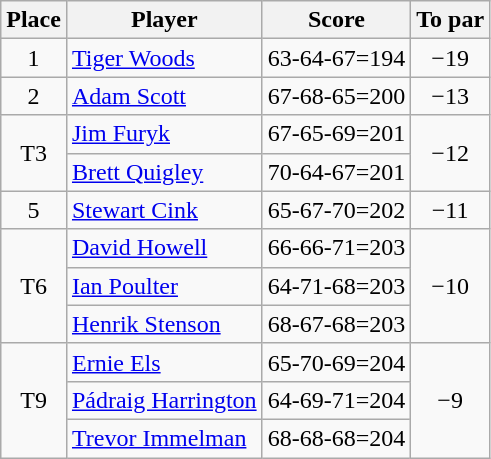<table class="wikitable">
<tr>
<th>Place</th>
<th>Player</th>
<th>Score</th>
<th>To par</th>
</tr>
<tr>
<td align=center>1</td>
<td> <a href='#'>Tiger Woods</a></td>
<td align=center>63-64-67=194</td>
<td align=center>−19</td>
</tr>
<tr>
<td align=center>2</td>
<td> <a href='#'>Adam Scott</a></td>
<td align=center>67-68-65=200</td>
<td align=center>−13</td>
</tr>
<tr>
<td rowspan="2" align=center>T3</td>
<td> <a href='#'>Jim Furyk</a></td>
<td align=center>67-65-69=201</td>
<td rowspan="2" align=center>−12</td>
</tr>
<tr>
<td> <a href='#'>Brett Quigley</a></td>
<td align=center>70-64-67=201</td>
</tr>
<tr>
<td align=center>5</td>
<td> <a href='#'>Stewart Cink</a></td>
<td align=center>65-67-70=202</td>
<td align=center>−11</td>
</tr>
<tr>
<td rowspan="3" align=center>T6</td>
<td> <a href='#'>David Howell</a></td>
<td align=center>66-66-71=203</td>
<td rowspan="3" align=center>−10</td>
</tr>
<tr>
<td> <a href='#'>Ian Poulter</a></td>
<td align=center>64-71-68=203</td>
</tr>
<tr>
<td> <a href='#'>Henrik Stenson</a></td>
<td align=center>68-67-68=203</td>
</tr>
<tr>
<td rowspan="3" align=center>T9</td>
<td> <a href='#'>Ernie Els</a></td>
<td align=center>65-70-69=204</td>
<td rowspan="3" align=center>−9</td>
</tr>
<tr>
<td> <a href='#'>Pádraig Harrington</a></td>
<td align=center>64-69-71=204</td>
</tr>
<tr>
<td> <a href='#'>Trevor Immelman</a></td>
<td align=center>68-68-68=204</td>
</tr>
</table>
